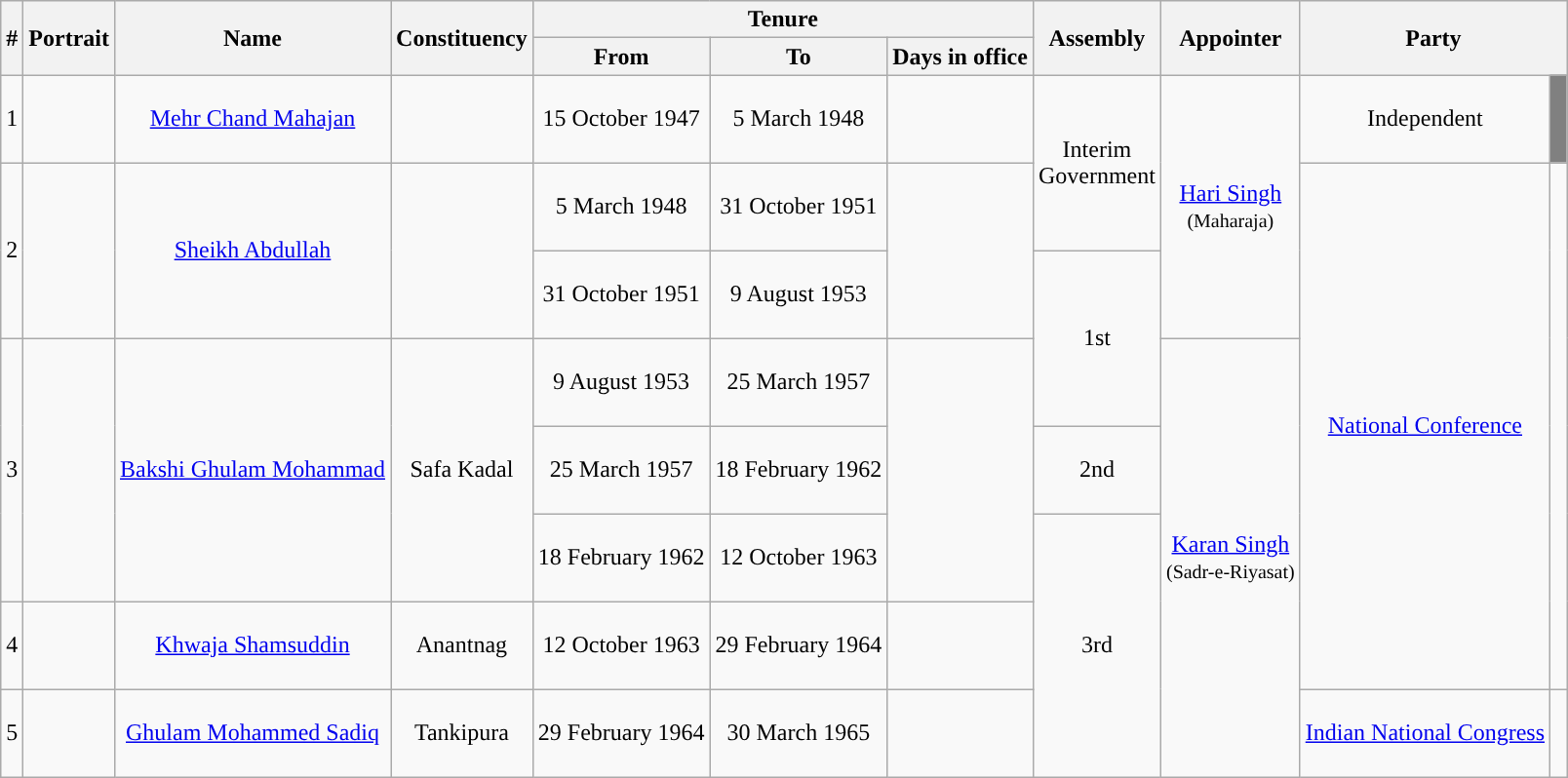<table class="wikitable" style="text-align:center">
<tr align="center">
<th rowspan="2" scope="col">#</th>
<th rowspan="2" scope="col">Portrait</th>
<th rowspan="2" scope="col">Name</th>
<th rowspan="2" scope="col">Constituency</th>
<th colspan="3" scope="col">Tenure</th>
<th rowspan="2">Assembly</th>
<th rowspan="2">Appointer</th>
<th colspan="2" rowspan="2" scope="col">Party</th>
</tr>
<tr>
<th>From</th>
<th>To</th>
<th>Days in office</th>
</tr>
<tr align="center" style="height: 60px;">
<td>1</td>
<td></td>
<td><a href='#'>Mehr Chand Mahajan</a></td>
<td></td>
<td>15 October 1947</td>
<td>5 March 1948</td>
<td></td>
<td rowspan="2">Interim<br>Government</td>
<td rowspan="3"><a href='#'>Hari Singh</a><br><small>(Maharaja)</small></td>
<td>Independent</td>
<td width="4px" style="background-color: Grey"></td>
</tr>
<tr align="center" style="height: 60px;">
<td rowspan="2">2</td>
<td rowspan="2"></td>
<td rowspan="2"><a href='#'>Sheikh Abdullah</a></td>
<td rowspan="2"></td>
<td>5 March 1948</td>
<td>31 October 1951</td>
<td rowspan="2"></td>
<td rowspan="6"><a href='#'>National Conference</a></td>
<td width="4px" rowspan="6" style="background-color: "></td>
</tr>
<tr align="center" style="height: 60px;">
<td>31 October 1951</td>
<td>9 August 1953</td>
<td rowspan="2">1st<br></td>
</tr>
<tr align="center" style="height:60px;">
<td rowspan="3">3</td>
<td rowspan="3"></td>
<td rowspan="3"><a href='#'>Bakshi Ghulam Mohammad</a></td>
<td rowspan="3">Safa Kadal</td>
<td>9 August 1953</td>
<td>25 March 1957</td>
<td rowspan="3"></td>
<td rowspan="5"><a href='#'>Karan Singh</a><br><small>(Sadr-e-Riyasat)</small></td>
</tr>
<tr align="center" style="height: 60px;">
<td>25 March 1957</td>
<td>18 February 1962</td>
<td>2nd<br></td>
</tr>
<tr align="center" style="height: 60px;">
<td>18 February 1962</td>
<td>12 October 1963</td>
<td rowspan="3">3rd<br></td>
</tr>
<tr align="center" style="height: 60px;">
<td>4</td>
<td></td>
<td><a href='#'>Khwaja Shamsuddin</a></td>
<td>Anantnag</td>
<td>12 October 1963</td>
<td>29 February 1964</td>
<td></td>
</tr>
<tr align="center" style="height: 60px;">
<td>5</td>
<td></td>
<td><a href='#'>Ghulam Mohammed Sadiq</a></td>
<td>Tankipura</td>
<td>29 February 1964</td>
<td>30 March 1965</td>
<td></td>
<td><a href='#'>Indian National Congress</a></td>
<td width="4px" style="background-color: "></td>
</tr>
</table>
